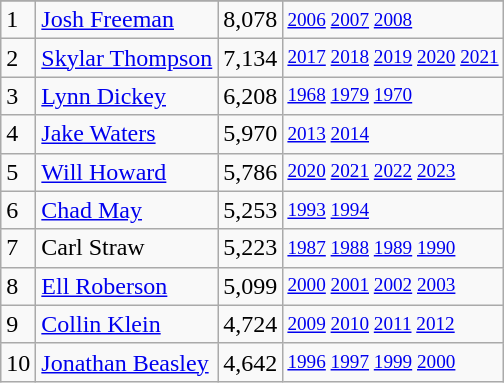<table class="wikitable">
<tr>
</tr>
<tr>
<td>1</td>
<td><a href='#'>Josh Freeman</a></td>
<td>8,078</td>
<td style="font-size:80%;"><a href='#'>2006</a> <a href='#'>2007</a> <a href='#'>2008</a></td>
</tr>
<tr>
<td>2</td>
<td><a href='#'>Skylar Thompson</a></td>
<td>7,134</td>
<td style="font-size:80%;"><a href='#'>2017</a> <a href='#'>2018</a> <a href='#'>2019</a> <a href='#'>2020</a> <a href='#'>2021</a></td>
</tr>
<tr>
<td>3</td>
<td><a href='#'>Lynn Dickey</a></td>
<td>6,208</td>
<td style="font-size:80%;"><a href='#'>1968</a> <a href='#'>1979</a> <a href='#'>1970</a></td>
</tr>
<tr>
<td>4</td>
<td><a href='#'>Jake Waters</a></td>
<td>5,970</td>
<td style="font-size:80%;"><a href='#'>2013</a> <a href='#'>2014</a></td>
</tr>
<tr>
<td>5</td>
<td><a href='#'>Will Howard</a></td>
<td>5,786</td>
<td style="font-size:80%;"><a href='#'>2020</a> <a href='#'>2021</a> <a href='#'>2022</a> <a href='#'>2023</a></td>
</tr>
<tr>
<td>6</td>
<td><a href='#'>Chad May</a></td>
<td>5,253</td>
<td style="font-size:80%;"><a href='#'>1993</a> <a href='#'>1994</a></td>
</tr>
<tr>
<td>7</td>
<td>Carl Straw</td>
<td>5,223</td>
<td style="font-size:80%;"><a href='#'>1987</a> <a href='#'>1988</a> <a href='#'>1989</a> <a href='#'>1990</a></td>
</tr>
<tr>
<td>8</td>
<td><a href='#'>Ell Roberson</a></td>
<td>5,099</td>
<td style="font-size:80%;"><a href='#'>2000</a> <a href='#'>2001</a> <a href='#'>2002</a> <a href='#'>2003</a></td>
</tr>
<tr>
<td>9</td>
<td><a href='#'>Collin Klein</a></td>
<td>4,724</td>
<td style="font-size:80%;"><a href='#'>2009</a> <a href='#'>2010</a> <a href='#'>2011</a> <a href='#'>2012</a></td>
</tr>
<tr>
<td>10</td>
<td><a href='#'>Jonathan Beasley</a></td>
<td>4,642</td>
<td style="font-size:80%;"><a href='#'>1996</a> <a href='#'>1997</a> <a href='#'>1999</a> <a href='#'>2000</a></td>
</tr>
</table>
